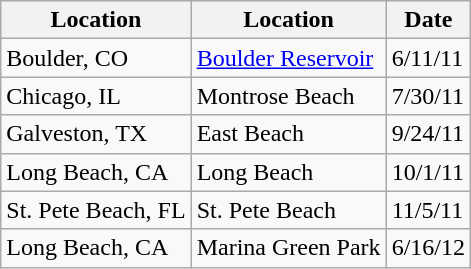<table class="wikitable">
<tr>
<th>Location</th>
<th>Location</th>
<th>Date</th>
</tr>
<tr>
<td>Boulder, CO</td>
<td><a href='#'>Boulder Reservoir</a></td>
<td>6/11/11</td>
</tr>
<tr>
<td>Chicago, IL</td>
<td>Montrose Beach</td>
<td>7/30/11</td>
</tr>
<tr>
<td>Galveston, TX</td>
<td>East Beach</td>
<td>9/24/11</td>
</tr>
<tr>
<td>Long Beach, CA</td>
<td>Long Beach</td>
<td>10/1/11</td>
</tr>
<tr>
<td>St. Pete Beach, FL</td>
<td>St. Pete Beach</td>
<td>11/5/11</td>
</tr>
<tr>
<td>Long Beach, CA</td>
<td>Marina Green Park</td>
<td>6/16/12</td>
</tr>
</table>
